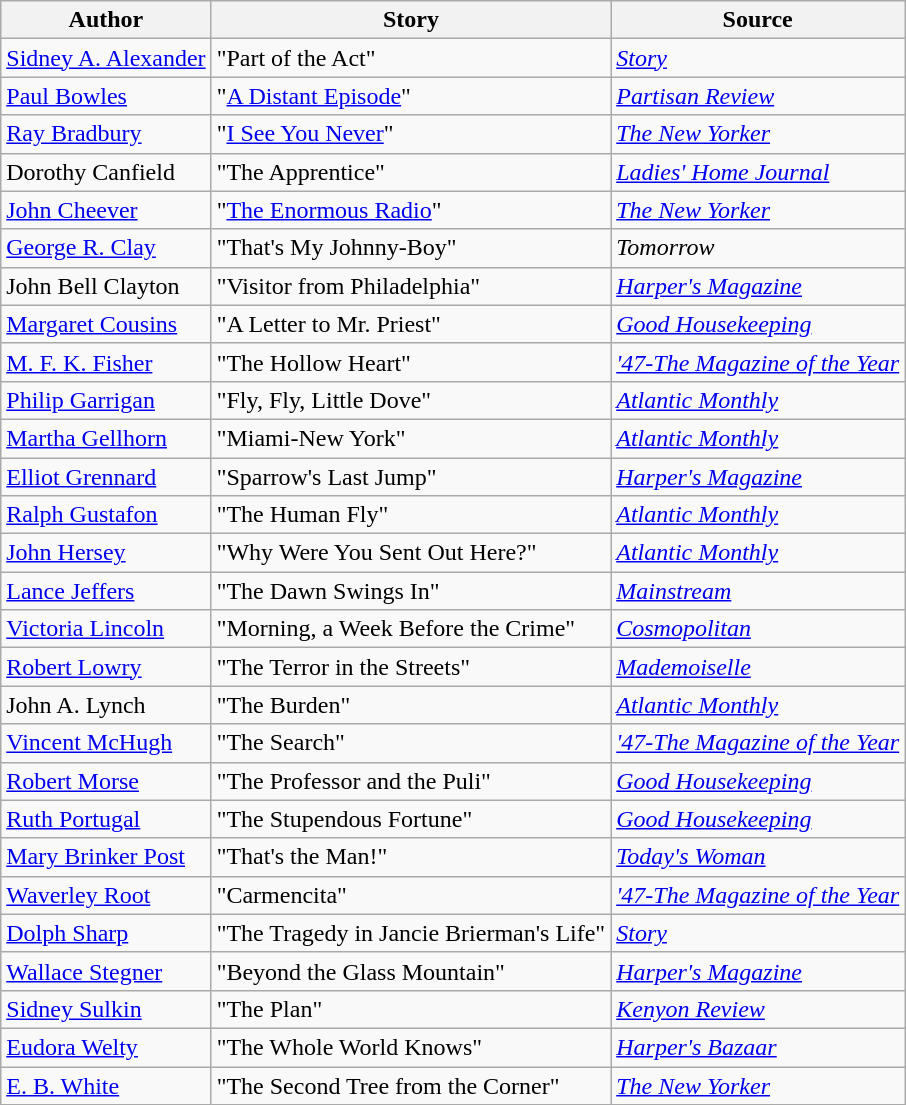<table class="wikitable">
<tr>
<th>Author</th>
<th>Story</th>
<th>Source</th>
</tr>
<tr>
<td><a href='#'>Sidney A. Alexander</a></td>
<td>"Part of the Act"</td>
<td><a href='#'><em>Story</em></a></td>
</tr>
<tr>
<td><a href='#'>Paul Bowles</a></td>
<td>"<a href='#'>A Distant Episode</a>"</td>
<td><em><a href='#'>Partisan Review</a></em></td>
</tr>
<tr>
<td><a href='#'>Ray Bradbury</a></td>
<td>"<a href='#'>I See You Never</a>"</td>
<td><em><a href='#'>The New Yorker</a></em></td>
</tr>
<tr>
<td>Dorothy Canfield</td>
<td>"The Apprentice"</td>
<td><em><a href='#'>Ladies' Home Journal</a></em></td>
</tr>
<tr>
<td><a href='#'>John Cheever</a></td>
<td>"<a href='#'>The Enormous Radio</a>"</td>
<td><em><a href='#'>The New Yorker</a></em></td>
</tr>
<tr>
<td><a href='#'>George R. Clay</a></td>
<td>"That's My Johnny-Boy"</td>
<td><em>Tomorrow</em></td>
</tr>
<tr>
<td>John Bell Clayton</td>
<td>"Visitor from Philadelphia"</td>
<td><em><a href='#'>Harper's Magazine</a></em></td>
</tr>
<tr>
<td><a href='#'>Margaret Cousins</a></td>
<td>"A Letter to Mr. Priest"</td>
<td><em><a href='#'>Good Housekeeping</a></em></td>
</tr>
<tr>
<td><a href='#'>M. F. K. Fisher</a></td>
<td>"The Hollow Heart"</td>
<td><em><a href='#'>'47-The Magazine of the Year</a></em></td>
</tr>
<tr>
<td><a href='#'>Philip Garrigan</a></td>
<td>"Fly, Fly, Little Dove"</td>
<td><em><a href='#'>Atlantic Monthly</a></em></td>
</tr>
<tr>
<td><a href='#'>Martha Gellhorn</a></td>
<td>"Miami-New York"</td>
<td><em><a href='#'>Atlantic Monthly</a></em></td>
</tr>
<tr>
<td><a href='#'>Elliot Grennard</a></td>
<td>"Sparrow's Last Jump"</td>
<td><em><a href='#'>Harper's Magazine</a></em></td>
</tr>
<tr>
<td><a href='#'>Ralph Gustafon</a></td>
<td>"The Human Fly"</td>
<td><em><a href='#'>Atlantic Monthly</a></em></td>
</tr>
<tr>
<td><a href='#'>John Hersey</a></td>
<td>"Why Were You Sent Out Here?"</td>
<td><em><a href='#'>Atlantic Monthly</a></em></td>
</tr>
<tr>
<td><a href='#'>Lance Jeffers</a></td>
<td>"The Dawn Swings In"</td>
<td><em><a href='#'>Mainstream</a></em></td>
</tr>
<tr>
<td><a href='#'>Victoria Lincoln</a></td>
<td>"Morning, a Week Before the Crime"</td>
<td><em><a href='#'>Cosmopolitan</a></em></td>
</tr>
<tr>
<td><a href='#'>Robert Lowry</a></td>
<td>"The Terror in the Streets"</td>
<td><em><a href='#'>Mademoiselle</a></em></td>
</tr>
<tr>
<td>John A. Lynch</td>
<td>"The Burden"</td>
<td><em><a href='#'>Atlantic Monthly</a></em></td>
</tr>
<tr>
<td><a href='#'>Vincent McHugh</a></td>
<td>"The Search"</td>
<td><em><a href='#'>'47-The Magazine of the Year</a></em></td>
</tr>
<tr>
<td><a href='#'>Robert Morse</a></td>
<td>"The Professor and the Puli"</td>
<td><em><a href='#'>Good Housekeeping</a></em></td>
</tr>
<tr>
<td><a href='#'>Ruth Portugal</a></td>
<td>"The Stupendous Fortune"</td>
<td><em><a href='#'>Good Housekeeping</a></em></td>
</tr>
<tr>
<td><a href='#'>Mary Brinker Post</a></td>
<td>"That's the Man!"</td>
<td><em><a href='#'>Today's Woman</a></em></td>
</tr>
<tr>
<td><a href='#'>Waverley Root</a></td>
<td>"Carmencita"</td>
<td><em><a href='#'>'47-The Magazine of the Year</a></em></td>
</tr>
<tr>
<td><a href='#'>Dolph Sharp</a></td>
<td>"The Tragedy in Jancie Brierman's Life"</td>
<td><a href='#'><em>Story</em></a></td>
</tr>
<tr>
<td><a href='#'>Wallace Stegner</a></td>
<td>"Beyond the Glass Mountain"</td>
<td><em><a href='#'>Harper's Magazine</a></em></td>
</tr>
<tr>
<td><a href='#'>Sidney Sulkin</a></td>
<td>"The Plan"</td>
<td><em><a href='#'>Kenyon Review</a></em></td>
</tr>
<tr>
<td><a href='#'>Eudora Welty</a></td>
<td>"The Whole World Knows"</td>
<td><em><a href='#'>Harper's Bazaar</a></em></td>
</tr>
<tr>
<td><a href='#'>E. B. White</a></td>
<td>"The Second Tree from the Corner"</td>
<td><em><a href='#'>The New Yorker</a></em></td>
</tr>
</table>
